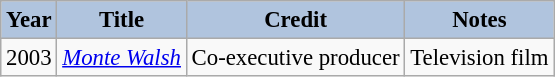<table class="wikitable" style="font-size:95%;">
<tr>
<th style="background:#B0C4DE;">Year</th>
<th style="background:#B0C4DE;">Title</th>
<th style="background:#B0C4DE;">Credit</th>
<th style="background:#B0C4DE;">Notes</th>
</tr>
<tr>
<td>2003</td>
<td><em><a href='#'>Monte Walsh</a></em></td>
<td>Co-executive producer</td>
<td>Television film</td>
</tr>
</table>
